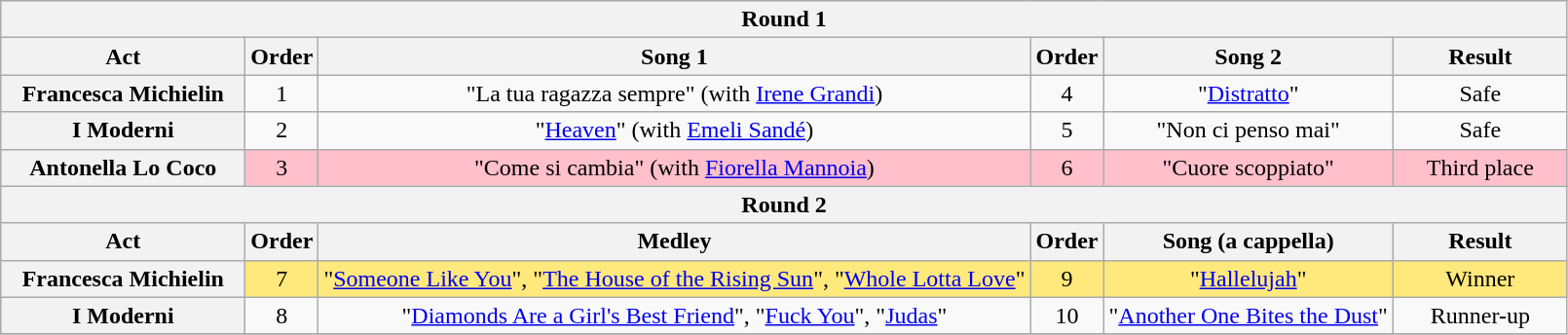<table class="wikitable plainrowheaders" style="text-align:center;">
<tr>
<th colspan="6">Round 1</th>
</tr>
<tr>
<th scope="col" style="width:10em;">Act</th>
<th scope="col">Order</th>
<th scope="col">Song 1</th>
<th scope="col">Order</th>
<th scope="col">Song 2</th>
<th scope="col" style="width:7em;">Result</th>
</tr>
<tr>
<th scope="row">Francesca Michielin</th>
<td>1</td>
<td>"La tua ragazza sempre" (with <a href='#'>Irene Grandi</a>)</td>
<td>4</td>
<td>"<a href='#'>Distratto</a>"</td>
<td>Safe</td>
</tr>
<tr>
<th scope="row">I Moderni</th>
<td>2</td>
<td>"<a href='#'>Heaven</a>" (with <a href='#'>Emeli Sandé</a>)</td>
<td>5</td>
<td>"Non ci penso mai"</td>
<td>Safe</td>
</tr>
<tr style="background:pink;">
<th scope="row">Antonella Lo Coco</th>
<td>3</td>
<td>"Come si cambia" (with <a href='#'>Fiorella Mannoia</a>)</td>
<td>6</td>
<td>"Cuore scoppiato"</td>
<td>Third place</td>
</tr>
<tr>
<th colspan="6">Round 2</th>
</tr>
<tr>
<th scope="col" style="width:10em;">Act</th>
<th scope="col">Order</th>
<th scope="col">Medley</th>
<th scope="col">Order</th>
<th scope="col">Song (a cappella)</th>
<th scope="col" style="width:7em;">Result</th>
</tr>
<tr style="background:#ffe87c;">
<th scope="row">Francesca Michielin</th>
<td>7</td>
<td>"<a href='#'>Someone Like You</a>", "<a href='#'>The House of the Rising Sun</a>", "<a href='#'>Whole Lotta Love</a>"</td>
<td>9</td>
<td>"<a href='#'>Hallelujah</a>"</td>
<td>Winner</td>
</tr>
<tr>
<th scope="row">I Moderni</th>
<td>8</td>
<td>"<a href='#'>Diamonds Are a Girl's Best Friend</a>", "<a href='#'>Fuck You</a>", "<a href='#'>Judas</a>"</td>
<td>10</td>
<td>"<a href='#'>Another One Bites the Dust</a>"</td>
<td>Runner-up</td>
</tr>
<tr>
</tr>
</table>
